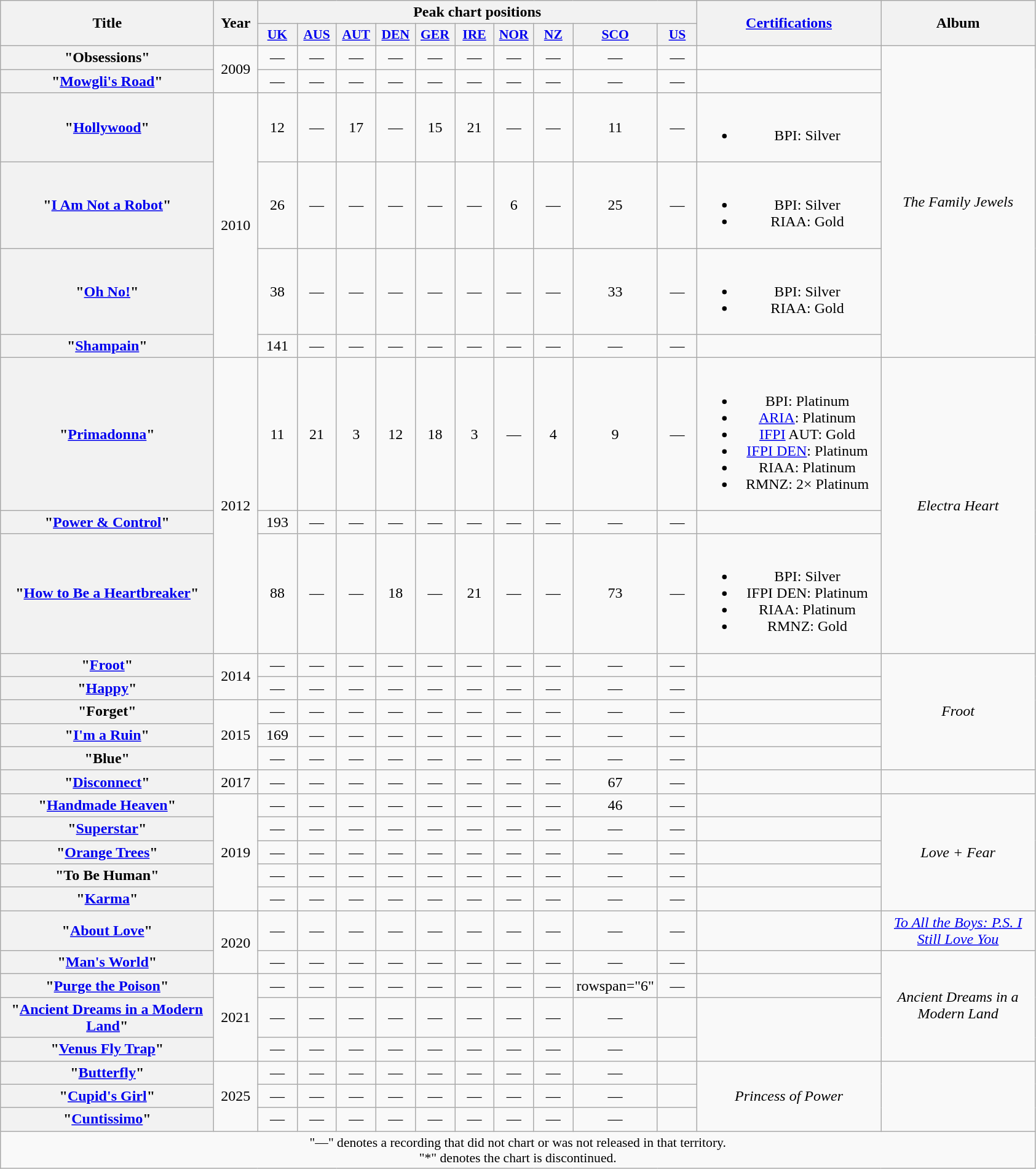<table class="wikitable plainrowheaders" style="text-align:center;">
<tr>
<th scope="col" rowspan="2" style="width:14em;">Title</th>
<th scope="col" rowspan="2" style="width:2.5em;">Year</th>
<th scope="col" colspan="10">Peak chart positions</th>
<th scope="col" rowspan="2" style="width:12em;"><a href='#'>Certifications</a></th>
<th scope="col" rowspan="2" style="width:10em;">Album</th>
</tr>
<tr>
<th scope="col" style="width:2.5em;font-size:90%;"><a href='#'>UK</a><br></th>
<th scope="col" style="width:2.5em;font-size:90%;"><a href='#'>AUS</a><br></th>
<th scope="col" style="width:2.5em;font-size:90%;"><a href='#'>AUT</a><br></th>
<th scope="col" style="width:2.5em;font-size:90%;"><a href='#'>DEN</a><br></th>
<th scope="col" style="width:2.5em;font-size:90%;"><a href='#'>GER</a><br></th>
<th scope="col" style="width:2.5em;font-size:90%;"><a href='#'>IRE</a><br></th>
<th scope="col" style="width:2.5em;font-size:90%;"><a href='#'>NOR</a><br></th>
<th scope="col" style="width:2.5em;font-size:90%;"><a href='#'>NZ</a><br></th>
<th scope="col" style="width:2.5em;font-size:90%;"><a href='#'>SCO</a><br></th>
<th scope="col" style="width:2.5em;font-size:90%;"><a href='#'>US</a></th>
</tr>
<tr>
<th scope="row">"Obsessions"</th>
<td rowspan="2">2009</td>
<td>—</td>
<td>—</td>
<td>—</td>
<td>—</td>
<td>—</td>
<td>—</td>
<td>—</td>
<td>—</td>
<td>—</td>
<td>—</td>
<td></td>
<td rowspan="6"><em>The Family Jewels</em></td>
</tr>
<tr>
<th scope="row">"<a href='#'>Mowgli's Road</a>"</th>
<td>—</td>
<td>—</td>
<td>—</td>
<td>—</td>
<td>—</td>
<td>—</td>
<td>—</td>
<td>—</td>
<td>—</td>
<td>—</td>
<td></td>
</tr>
<tr>
<th scope="row">"<a href='#'>Hollywood</a>"</th>
<td rowspan="4">2010</td>
<td>12</td>
<td>—</td>
<td>17</td>
<td>—</td>
<td>15</td>
<td>21</td>
<td>—</td>
<td>—</td>
<td>11</td>
<td>—</td>
<td><br><ul><li>BPI: Silver</li></ul></td>
</tr>
<tr>
<th scope="row">"<a href='#'>I Am Not a Robot</a>"</th>
<td>26</td>
<td>—</td>
<td>—</td>
<td>—</td>
<td>—</td>
<td>—</td>
<td>6</td>
<td>—</td>
<td>25</td>
<td>—</td>
<td><br><ul><li>BPI: Silver</li><li>RIAA: Gold</li></ul></td>
</tr>
<tr>
<th scope="row">"<a href='#'>Oh No!</a>"</th>
<td>38</td>
<td>—</td>
<td>—</td>
<td>—</td>
<td>—</td>
<td>—</td>
<td>—</td>
<td>—</td>
<td>33</td>
<td>—</td>
<td><br><ul><li>BPI: Silver</li><li>RIAA: Gold</li></ul></td>
</tr>
<tr>
<th scope="row">"<a href='#'>Shampain</a>"</th>
<td>141</td>
<td>—</td>
<td>—</td>
<td>—</td>
<td>—</td>
<td>—</td>
<td>—</td>
<td>—</td>
<td>—</td>
<td>—</td>
<td></td>
</tr>
<tr>
<th scope="row">"<a href='#'>Primadonna</a>"</th>
<td rowspan="3">2012</td>
<td>11</td>
<td>21</td>
<td>3</td>
<td>12</td>
<td>18</td>
<td>3</td>
<td>—</td>
<td>4</td>
<td>9</td>
<td>—</td>
<td><br><ul><li>BPI: Platinum</li><li><a href='#'>ARIA</a>: Platinum</li><li><a href='#'>IFPI</a> AUT: Gold</li><li><a href='#'>IFPI DEN</a>: Platinum</li><li>RIAA: Platinum</li><li>RMNZ: 2× Platinum</li></ul></td>
<td rowspan="3"><em>Electra Heart</em></td>
</tr>
<tr>
<th scope="row">"<a href='#'>Power & Control</a>"</th>
<td>193</td>
<td>—</td>
<td>—</td>
<td>—</td>
<td>—</td>
<td>—</td>
<td>—</td>
<td>—</td>
<td>—</td>
<td>—</td>
<td></td>
</tr>
<tr>
<th scope="row">"<a href='#'>How to Be a Heartbreaker</a>"</th>
<td>88</td>
<td>—</td>
<td>—</td>
<td>18</td>
<td>—</td>
<td>21</td>
<td>—</td>
<td>—</td>
<td>73</td>
<td>—</td>
<td><br><ul><li>BPI: Silver</li><li>IFPI DEN: Platinum</li><li>RIAA: Platinum</li><li>RMNZ: Gold</li></ul></td>
</tr>
<tr>
<th scope="row">"<a href='#'>Froot</a>"</th>
<td rowspan="2">2014</td>
<td>—</td>
<td>—</td>
<td>—</td>
<td>—</td>
<td>—</td>
<td>—</td>
<td>—</td>
<td>—</td>
<td>—</td>
<td>—</td>
<td></td>
<td rowspan="5"><em>Froot</em></td>
</tr>
<tr>
<th scope="row">"<a href='#'>Happy</a>"</th>
<td>—</td>
<td>—</td>
<td>—</td>
<td>—</td>
<td>—</td>
<td>—</td>
<td>—</td>
<td>—</td>
<td>—</td>
<td>—</td>
<td></td>
</tr>
<tr>
<th scope="row">"Forget"</th>
<td rowspan="3">2015</td>
<td>—</td>
<td>—</td>
<td>—</td>
<td>—</td>
<td>—</td>
<td>—</td>
<td>—</td>
<td>—</td>
<td>—</td>
<td>—</td>
<td></td>
</tr>
<tr>
<th scope="row">"<a href='#'>I'm a Ruin</a>"</th>
<td>169</td>
<td>—</td>
<td>—</td>
<td>—</td>
<td>—</td>
<td>—</td>
<td>—</td>
<td>—</td>
<td>—</td>
<td>—</td>
<td></td>
</tr>
<tr>
<th scope="row">"Blue"</th>
<td>—</td>
<td>—</td>
<td>—</td>
<td>—</td>
<td>—</td>
<td>—</td>
<td>—</td>
<td>—</td>
<td>—</td>
<td>—</td>
<td></td>
</tr>
<tr>
<th scope="row">"<a href='#'>Disconnect</a>"<br></th>
<td>2017</td>
<td>—</td>
<td>—</td>
<td>—</td>
<td>—</td>
<td>—</td>
<td>—</td>
<td>—</td>
<td>—</td>
<td>67</td>
<td>—</td>
<td></td>
<td></td>
</tr>
<tr>
<th scope="row">"<a href='#'>Handmade Heaven</a>"</th>
<td rowspan="5">2019</td>
<td>—</td>
<td>—</td>
<td>—</td>
<td>—</td>
<td>—</td>
<td>—</td>
<td>—</td>
<td>—</td>
<td>46</td>
<td>—</td>
<td></td>
<td rowspan="5"><em>Love + Fear</em></td>
</tr>
<tr>
<th scope="row">"<a href='#'>Superstar</a>"</th>
<td>—</td>
<td>—</td>
<td>—</td>
<td>—</td>
<td>—</td>
<td>—</td>
<td>—</td>
<td>—</td>
<td>—</td>
<td>—</td>
<td></td>
</tr>
<tr>
<th scope="row">"<a href='#'>Orange Trees</a>"</th>
<td>—</td>
<td>—</td>
<td>—</td>
<td>—</td>
<td>—</td>
<td>—</td>
<td>—</td>
<td>—</td>
<td>—</td>
<td>—</td>
<td></td>
</tr>
<tr>
<th scope="row">"To Be Human"</th>
<td>—</td>
<td>—</td>
<td>—</td>
<td>—</td>
<td>—</td>
<td>—</td>
<td>—</td>
<td>—</td>
<td>—</td>
<td>—</td>
<td></td>
</tr>
<tr>
<th scope="row">"<a href='#'>Karma</a>"</th>
<td>—</td>
<td>—</td>
<td>—</td>
<td>—</td>
<td>—</td>
<td>—</td>
<td>—</td>
<td>—</td>
<td>—</td>
<td>—</td>
<td></td>
</tr>
<tr>
<th scope="row">"<a href='#'>About Love</a>"</th>
<td rowspan="2">2020</td>
<td>—</td>
<td>—</td>
<td>—</td>
<td>—</td>
<td>—</td>
<td>—</td>
<td>—</td>
<td>—</td>
<td>—</td>
<td>—</td>
<td></td>
<td><em><a href='#'>To All the Boys: P.S. I Still Love You</a></em></td>
</tr>
<tr>
<th scope="row">"<a href='#'>Man's World</a>"</th>
<td>—</td>
<td>—</td>
<td>—</td>
<td>—</td>
<td>—</td>
<td>—</td>
<td>—</td>
<td>—</td>
<td>—</td>
<td>—</td>
<td></td>
<td rowspan="4"><em>Ancient Dreams in a Modern Land</em></td>
</tr>
<tr>
<th scope="row">"<a href='#'>Purge the Poison</a>"</th>
<td rowspan="3">2021</td>
<td>—</td>
<td>—</td>
<td>—</td>
<td>—</td>
<td>—</td>
<td>—</td>
<td>—</td>
<td>—</td>
<td>rowspan="6" </td>
<td>—</td>
<td></td>
</tr>
<tr>
<th scope="row">"<a href='#'>Ancient Dreams in a Modern Land</a>"</th>
<td>—</td>
<td>—</td>
<td>—</td>
<td>—</td>
<td>—</td>
<td>—</td>
<td>—</td>
<td>—</td>
<td>—</td>
<td></td>
</tr>
<tr>
<th scope="row">"<a href='#'>Venus Fly Trap</a>"</th>
<td>—</td>
<td>—</td>
<td>—</td>
<td>—</td>
<td>—</td>
<td>—</td>
<td>—</td>
<td>—</td>
<td>—</td>
<td></td>
</tr>
<tr>
<th scope="row">"<a href='#'>Butterfly</a>"</th>
<td rowspan="3">2025</td>
<td>—</td>
<td>—</td>
<td>—</td>
<td>—</td>
<td>—</td>
<td>—</td>
<td>—</td>
<td>—</td>
<td>—</td>
<td></td>
<td rowspan="3"><em>Princess of Power</em></td>
</tr>
<tr>
<th scope="row">"<a href='#'>Cupid's Girl</a>"</th>
<td>—</td>
<td>—</td>
<td>—</td>
<td>—</td>
<td>—</td>
<td>—</td>
<td>—</td>
<td>—</td>
<td>—</td>
<td></td>
</tr>
<tr>
<th scope="row">"<a href='#'>Cuntissimo</a>"</th>
<td>—</td>
<td>—</td>
<td>—</td>
<td>—</td>
<td>—</td>
<td>—</td>
<td>—</td>
<td>—</td>
<td>—</td>
</tr>
<tr>
<td colspan="14" style="font-size:90%">"—" denotes a recording that did not chart or was not released in that territory.<br>"*" denotes the chart is discontinued.</td>
</tr>
</table>
